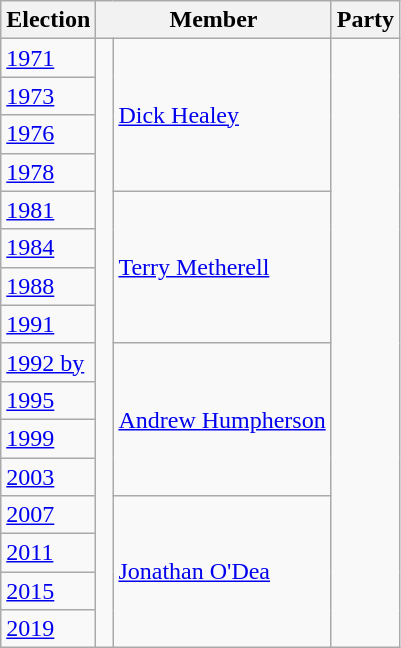<table class="wikitable">
<tr>
<th>Election</th>
<th colspan="2">Member</th>
<th>Party</th>
</tr>
<tr>
<td><a href='#'>1971</a></td>
<td rowspan="16" > </td>
<td rowspan="4"><a href='#'>Dick Healey</a></td>
<td rowspan="16"></td>
</tr>
<tr>
<td><a href='#'>1973</a></td>
</tr>
<tr>
<td><a href='#'>1976</a></td>
</tr>
<tr>
<td><a href='#'>1978</a></td>
</tr>
<tr>
<td><a href='#'>1981</a></td>
<td rowspan="4"><a href='#'>Terry Metherell</a></td>
</tr>
<tr>
<td><a href='#'>1984</a></td>
</tr>
<tr>
<td><a href='#'>1988</a></td>
</tr>
<tr>
<td><a href='#'>1991</a></td>
</tr>
<tr>
<td><a href='#'>1992 by</a></td>
<td rowspan="4"><a href='#'>Andrew Humpherson</a></td>
</tr>
<tr>
<td><a href='#'>1995</a></td>
</tr>
<tr>
<td><a href='#'>1999</a></td>
</tr>
<tr>
<td><a href='#'>2003</a></td>
</tr>
<tr>
<td><a href='#'>2007</a></td>
<td rowspan="4"><a href='#'>Jonathan O'Dea</a></td>
</tr>
<tr>
<td><a href='#'>2011</a></td>
</tr>
<tr>
<td><a href='#'>2015</a></td>
</tr>
<tr>
<td><a href='#'>2019</a></td>
</tr>
</table>
